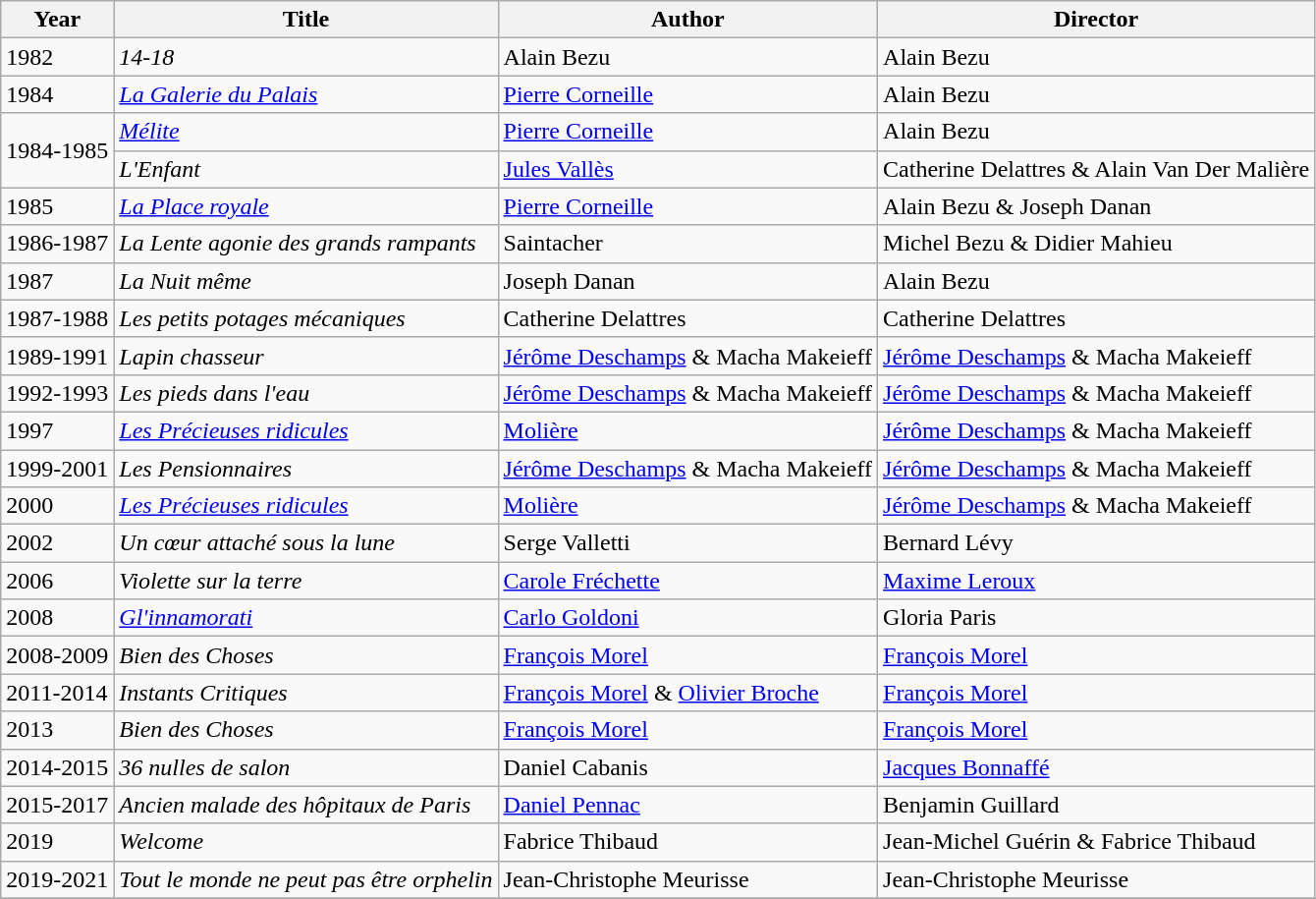<table class="wikitable sortable">
<tr>
<th>Year</th>
<th>Title</th>
<th>Author</th>
<th>Director</th>
</tr>
<tr>
<td>1982</td>
<td><em>14-18</em></td>
<td>Alain Bezu</td>
<td>Alain Bezu</td>
</tr>
<tr>
<td>1984</td>
<td><em><a href='#'>La Galerie du Palais</a></em></td>
<td><a href='#'>Pierre Corneille</a></td>
<td>Alain Bezu</td>
</tr>
<tr>
<td rowspan=2>1984-1985</td>
<td><em><a href='#'>Mélite</a></em></td>
<td><a href='#'>Pierre Corneille</a></td>
<td>Alain Bezu</td>
</tr>
<tr>
<td><em>L'Enfant</em></td>
<td><a href='#'>Jules Vallès</a></td>
<td>Catherine Delattres & Alain Van Der Malière</td>
</tr>
<tr>
<td>1985</td>
<td><em><a href='#'>La Place royale</a></em></td>
<td><a href='#'>Pierre Corneille</a></td>
<td>Alain Bezu & Joseph Danan</td>
</tr>
<tr>
<td>1986-1987</td>
<td><em>La Lente agonie des grands rampants</em></td>
<td>Saintacher</td>
<td>Michel Bezu & Didier Mahieu</td>
</tr>
<tr>
<td>1987</td>
<td><em>La Nuit même</em></td>
<td>Joseph Danan</td>
<td>Alain Bezu</td>
</tr>
<tr>
<td>1987-1988</td>
<td><em>Les petits potages mécaniques</em></td>
<td>Catherine Delattres</td>
<td>Catherine Delattres</td>
</tr>
<tr>
<td>1989-1991</td>
<td><em>Lapin chasseur</em></td>
<td><a href='#'>Jérôme Deschamps</a> & Macha Makeieff</td>
<td><a href='#'>Jérôme Deschamps</a> & Macha Makeieff</td>
</tr>
<tr>
<td>1992-1993</td>
<td><em>Les pieds dans l'eau</em></td>
<td><a href='#'>Jérôme Deschamps</a> & Macha Makeieff</td>
<td><a href='#'>Jérôme Deschamps</a> & Macha Makeieff</td>
</tr>
<tr>
<td>1997</td>
<td><em><a href='#'>Les Précieuses ridicules</a></em></td>
<td><a href='#'>Molière</a></td>
<td><a href='#'>Jérôme Deschamps</a> & Macha Makeieff</td>
</tr>
<tr>
<td>1999-2001</td>
<td><em>Les Pensionnaires</em></td>
<td><a href='#'>Jérôme Deschamps</a> & Macha Makeieff</td>
<td><a href='#'>Jérôme Deschamps</a> & Macha Makeieff</td>
</tr>
<tr>
<td>2000</td>
<td><em><a href='#'>Les Précieuses ridicules</a></em></td>
<td><a href='#'>Molière</a></td>
<td><a href='#'>Jérôme Deschamps</a> & Macha Makeieff</td>
</tr>
<tr>
<td>2002</td>
<td><em>Un cœur attaché sous la lune</em></td>
<td>Serge Valletti</td>
<td>Bernard Lévy</td>
</tr>
<tr>
<td>2006</td>
<td><em>Violette sur la terre</em></td>
<td><a href='#'>Carole Fréchette</a></td>
<td><a href='#'>Maxime Leroux</a></td>
</tr>
<tr>
<td>2008</td>
<td><em><a href='#'>Gl'innamorati</a></em></td>
<td><a href='#'>Carlo Goldoni</a></td>
<td>Gloria Paris</td>
</tr>
<tr>
<td>2008-2009</td>
<td><em>Bien des Choses</em></td>
<td><a href='#'>François Morel</a></td>
<td><a href='#'>François Morel</a></td>
</tr>
<tr>
<td>2011-2014</td>
<td><em>Instants Critiques</em></td>
<td><a href='#'>François Morel</a> & <a href='#'>Olivier Broche</a></td>
<td><a href='#'>François Morel</a></td>
</tr>
<tr>
<td>2013</td>
<td><em>Bien des Choses</em></td>
<td><a href='#'>François Morel</a></td>
<td><a href='#'>François Morel</a></td>
</tr>
<tr>
<td>2014-2015</td>
<td><em>36 nulles de salon</em></td>
<td>Daniel Cabanis</td>
<td><a href='#'>Jacques Bonnaffé</a></td>
</tr>
<tr>
<td>2015-2017</td>
<td><em>Ancien malade des hôpitaux de Paris</em></td>
<td><a href='#'>Daniel Pennac</a></td>
<td>Benjamin Guillard</td>
</tr>
<tr>
<td>2019</td>
<td><em>Welcome</em></td>
<td>Fabrice Thibaud</td>
<td>Jean-Michel Guérin & Fabrice Thibaud</td>
</tr>
<tr>
<td>2019-2021</td>
<td><em>Tout le monde ne peut pas être orphelin</em></td>
<td>Jean-Christophe Meurisse</td>
<td>Jean-Christophe Meurisse</td>
</tr>
<tr>
</tr>
</table>
